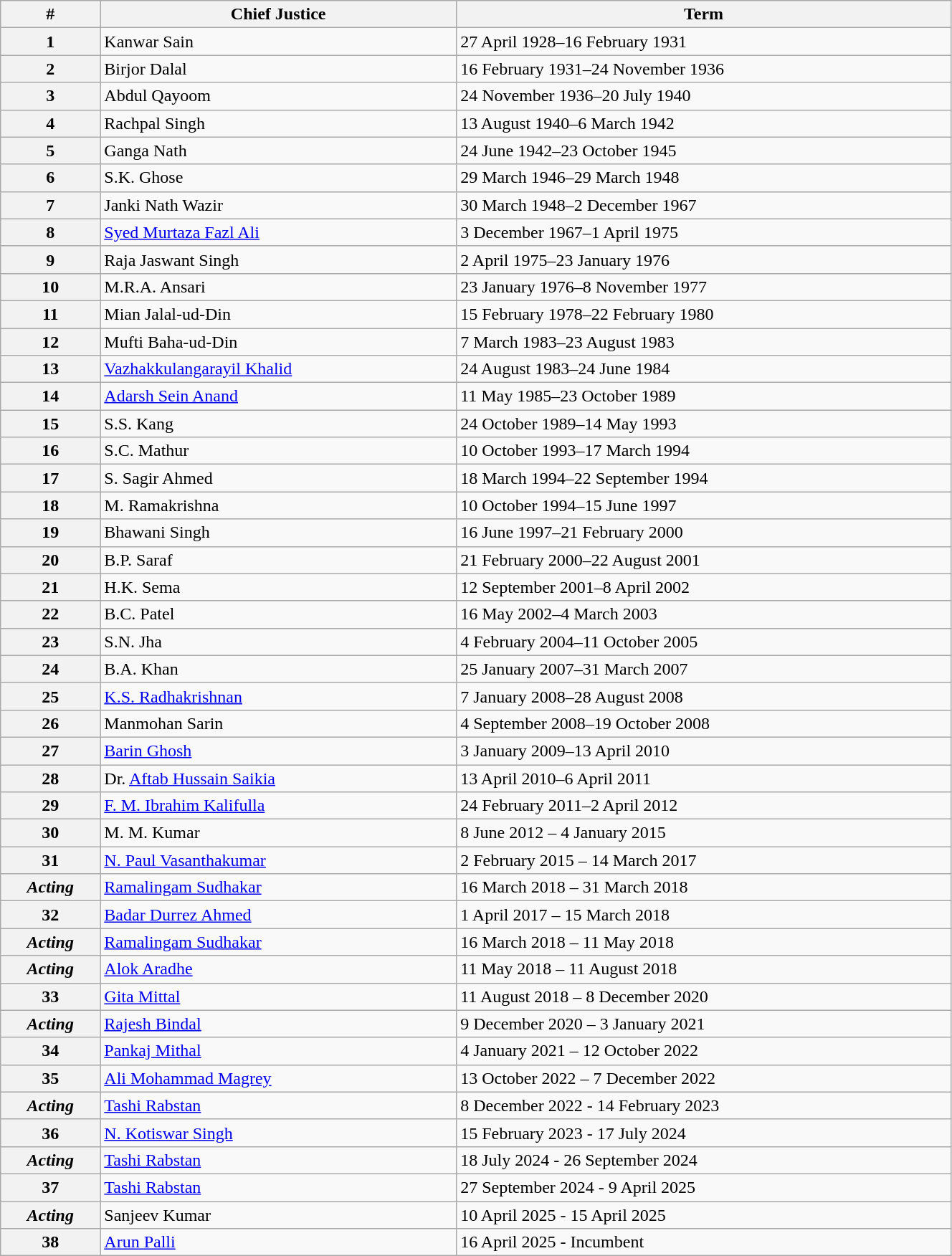<table class="wikitable sortable" style="width:70%;">
<tr>
<th>#</th>
<th>Chief Justice</th>
<th>Term</th>
</tr>
<tr>
<th>1</th>
<td>Kanwar Sain</td>
<td>27 April 1928–16 February 1931</td>
</tr>
<tr>
<th>2</th>
<td>Birjor Dalal</td>
<td>16 February 1931–24 November 1936</td>
</tr>
<tr>
<th>3</th>
<td>Abdul Qayoom</td>
<td>24 November 1936–20 July 1940</td>
</tr>
<tr>
<th>4</th>
<td>Rachpal Singh</td>
<td>13 August 1940–6 March 1942</td>
</tr>
<tr>
<th>5</th>
<td>Ganga Nath</td>
<td>24 June 1942–23 October 1945</td>
</tr>
<tr>
<th>6</th>
<td>S.K. Ghose</td>
<td>29 March 1946–29 March 1948</td>
</tr>
<tr>
<th>7</th>
<td>Janki Nath Wazir</td>
<td>30 March 1948–2 December 1967</td>
</tr>
<tr>
<th>8</th>
<td><a href='#'>Syed Murtaza Fazl Ali</a></td>
<td>3 December 1967–1 April 1975</td>
</tr>
<tr>
<th>9</th>
<td>Raja Jaswant Singh</td>
<td>2 April 1975–23 January 1976</td>
</tr>
<tr>
<th>10</th>
<td>M.R.A. Ansari</td>
<td>23 January 1976–8 November 1977</td>
</tr>
<tr>
<th>11</th>
<td>Mian Jalal-ud-Din</td>
<td>15 February 1978–22 February 1980</td>
</tr>
<tr>
<th>12</th>
<td>Mufti Baha-ud-Din</td>
<td>7 March 1983–23 August 1983</td>
</tr>
<tr>
<th>13</th>
<td><a href='#'>Vazhakkulangarayil Khalid</a></td>
<td>24 August 1983–24 June 1984</td>
</tr>
<tr>
<th>14</th>
<td><a href='#'>Adarsh Sein Anand</a></td>
<td>11 May 1985–23 October 1989</td>
</tr>
<tr>
<th>15</th>
<td>S.S. Kang</td>
<td>24 October 1989–14 May 1993</td>
</tr>
<tr>
<th>16</th>
<td>S.C. Mathur</td>
<td>10 October 1993–17 March 1994</td>
</tr>
<tr>
<th>17</th>
<td>S. Sagir Ahmed</td>
<td>18 March 1994–22 September 1994</td>
</tr>
<tr>
<th>18</th>
<td>M. Ramakrishna</td>
<td>10 October 1994–15 June 1997</td>
</tr>
<tr>
<th>19</th>
<td>Bhawani Singh</td>
<td>16 June 1997–21 February 2000</td>
</tr>
<tr>
<th>20</th>
<td>B.P. Saraf</td>
<td>21 February 2000–22 August 2001</td>
</tr>
<tr>
<th>21</th>
<td>H.K. Sema</td>
<td>12 September 2001–8 April 2002</td>
</tr>
<tr>
<th>22</th>
<td>B.C. Patel</td>
<td>16 May 2002–4 March 2003</td>
</tr>
<tr>
<th>23</th>
<td>S.N. Jha</td>
<td>4 February 2004–11 October 2005</td>
</tr>
<tr>
<th>24</th>
<td>B.A. Khan</td>
<td>25 January 2007–31 March 2007</td>
</tr>
<tr>
<th>25</th>
<td><a href='#'>K.S. Radhakrishnan</a></td>
<td>7 January 2008–28 August 2008</td>
</tr>
<tr>
<th>26</th>
<td>Manmohan Sarin</td>
<td>4 September 2008–19 October 2008</td>
</tr>
<tr>
<th>27</th>
<td><a href='#'>Barin Ghosh</a></td>
<td>3 January 2009–13 April 2010</td>
</tr>
<tr>
<th>28</th>
<td>Dr. <a href='#'>Aftab Hussain Saikia</a></td>
<td>13 April 2010–6 April 2011</td>
</tr>
<tr>
<th>29</th>
<td><a href='#'>F. M. Ibrahim Kalifulla</a></td>
<td>24 February 2011–2 April 2012</td>
</tr>
<tr>
<th>30</th>
<td>M. M. Kumar</td>
<td>8 June 2012 – 4 January 2015</td>
</tr>
<tr>
<th>31</th>
<td><a href='#'>N. Paul Vasanthakumar</a></td>
<td>2 February 2015 – 14 March 2017</td>
</tr>
<tr>
<th><em>Acting</em></th>
<td><a href='#'>Ramalingam Sudhakar</a></td>
<td>16 March 2018 – 31 March 2018</td>
</tr>
<tr>
<th>32</th>
<td><a href='#'>Badar Durrez Ahmed</a></td>
<td>1 April 2017 – 15 March 2018</td>
</tr>
<tr>
<th><em>Acting</em></th>
<td><a href='#'>Ramalingam Sudhakar</a></td>
<td>16 March 2018 – 11 May 2018</td>
</tr>
<tr>
<th><em>Acting</em></th>
<td><a href='#'>Alok Aradhe</a></td>
<td>11 May 2018 – 11 August 2018</td>
</tr>
<tr>
<th>33</th>
<td><a href='#'>Gita Mittal</a></td>
<td>11 August 2018 – 8 December 2020</td>
</tr>
<tr>
<th><em>Acting</em></th>
<td><a href='#'>Rajesh Bindal</a></td>
<td>9 December 2020 – 3 January 2021</td>
</tr>
<tr>
<th>34</th>
<td><a href='#'>Pankaj Mithal</a></td>
<td>4 January 2021 – 12 October 2022</td>
</tr>
<tr>
<th>35</th>
<td><a href='#'>Ali Mohammad Magrey</a></td>
<td>13 October 2022 – 7 December 2022</td>
</tr>
<tr>
<th><em>Acting</em></th>
<td><a href='#'>Tashi Rabstan</a></td>
<td>8 December 2022 - 14 February 2023</td>
</tr>
<tr>
<th>36</th>
<td><a href='#'>N. Kotiswar Singh</a></td>
<td>15 February 2023 - 17 July 2024</td>
</tr>
<tr>
<th><em>Acting</em></th>
<td><a href='#'>Tashi Rabstan</a></td>
<td>18 July 2024 - 26 September 2024</td>
</tr>
<tr>
<th>37</th>
<td><a href='#'>Tashi Rabstan</a></td>
<td>27 September 2024 - 9 April 2025</td>
</tr>
<tr>
<th><em>Acting</em></th>
<td>Sanjeev Kumar</td>
<td>10 April 2025 - 15 April 2025</td>
</tr>
<tr>
<th>38</th>
<td><a href='#'>Arun Palli</a></td>
<td>16 April 2025 - Incumbent</td>
</tr>
</table>
